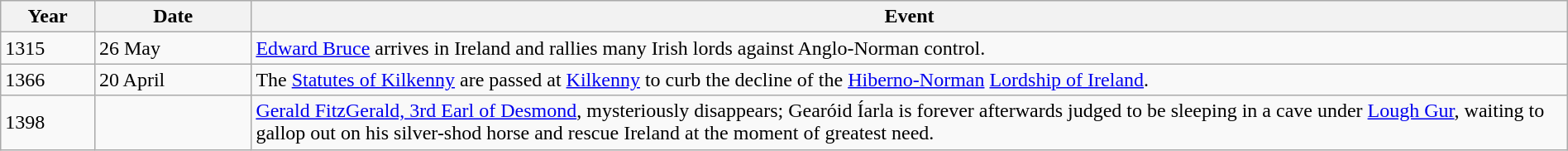<table class="wikitable" width="100%">
<tr>
<th style="width:6%">Year</th>
<th style="width:10%">Date</th>
<th>Event</th>
</tr>
<tr>
<td>1315</td>
<td>26 May</td>
<td><a href='#'>Edward Bruce</a> arrives in Ireland and rallies many Irish lords against Anglo-Norman control.</td>
</tr>
<tr>
<td>1366</td>
<td>20 April</td>
<td>The <a href='#'>Statutes of Kilkenny</a> are passed at <a href='#'>Kilkenny</a> to curb the decline of the <a href='#'>Hiberno-Norman</a> <a href='#'>Lordship of Ireland</a>.</td>
</tr>
<tr>
<td>1398</td>
<td></td>
<td><a href='#'>Gerald FitzGerald, 3rd Earl of Desmond</a>, mysteriously disappears; Gearóid Íarla is forever afterwards judged to be sleeping in a cave under <a href='#'>Lough Gur</a>, waiting to gallop out on his silver-shod horse and rescue Ireland at the moment of greatest need.</td>
</tr>
</table>
